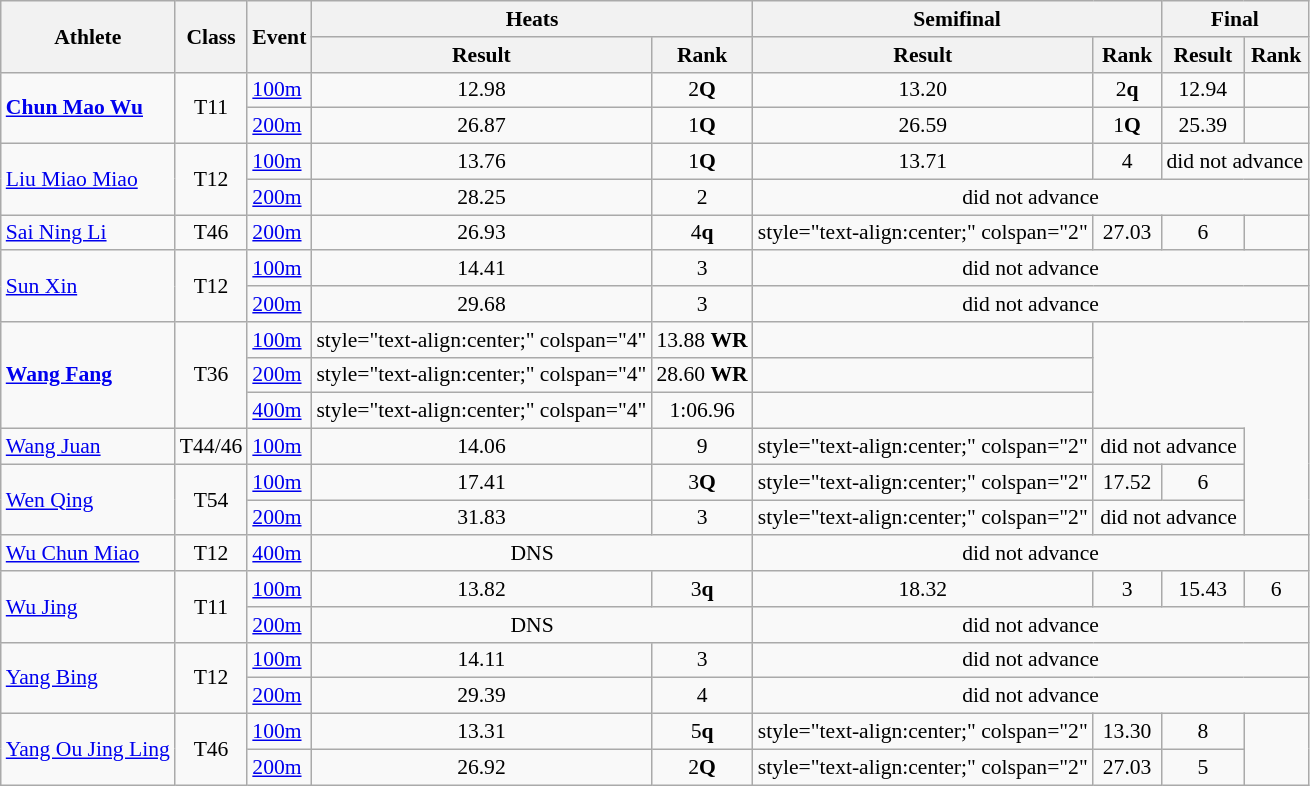<table class=wikitable style="font-size:90%">
<tr>
<th rowspan="2">Athlete</th>
<th rowspan="2">Class</th>
<th rowspan="2">Event</th>
<th colspan="2">Heats</th>
<th colspan="2">Semifinal</th>
<th colspan="2">Final</th>
</tr>
<tr>
<th>Result</th>
<th>Rank</th>
<th>Result</th>
<th>Rank</th>
<th>Result</th>
<th>Rank</th>
</tr>
<tr>
<td rowspan="2"><strong><a href='#'>Chun Mao Wu</a></strong></td>
<td rowspan="2" style="text-align:center;">T11</td>
<td><a href='#'>100m</a></td>
<td style="text-align:center;">12.98</td>
<td style="text-align:center;">2<strong>Q</strong></td>
<td style="text-align:center;">13.20</td>
<td style="text-align:center;">2<strong>q</strong></td>
<td style="text-align:center;">12.94</td>
<td style="text-align:center;"></td>
</tr>
<tr>
<td><a href='#'>200m</a></td>
<td style="text-align:center;">26.87</td>
<td style="text-align:center;">1<strong>Q</strong></td>
<td style="text-align:center;">26.59</td>
<td style="text-align:center;">1<strong>Q</strong></td>
<td style="text-align:center;">25.39</td>
<td style="text-align:center;"></td>
</tr>
<tr>
<td rowspan="2"><a href='#'>Liu Miao Miao</a></td>
<td rowspan="2" style="text-align:center;">T12</td>
<td><a href='#'>100m</a></td>
<td style="text-align:center;">13.76</td>
<td style="text-align:center;">1<strong>Q</strong></td>
<td style="text-align:center;">13.71</td>
<td style="text-align:center;">4</td>
<td style="text-align:center;" colspan="2">did not advance</td>
</tr>
<tr>
<td><a href='#'>200m</a></td>
<td style="text-align:center;">28.25</td>
<td style="text-align:center;">2</td>
<td style="text-align:center;" colspan="4">did not advance</td>
</tr>
<tr>
<td><a href='#'>Sai Ning Li</a></td>
<td style="text-align:center;">T46</td>
<td><a href='#'>200m</a></td>
<td style="text-align:center;">26.93</td>
<td style="text-align:center;">4<strong>q</strong></td>
<td>style="text-align:center;" colspan="2" </td>
<td style="text-align:center;">27.03</td>
<td style="text-align:center;">6</td>
</tr>
<tr>
<td rowspan="2"><a href='#'>Sun Xin</a></td>
<td rowspan="2" style="text-align:center;">T12</td>
<td><a href='#'>100m</a></td>
<td style="text-align:center;">14.41</td>
<td style="text-align:center;">3</td>
<td style="text-align:center;" colspan="4">did not advance</td>
</tr>
<tr>
<td><a href='#'>200m</a></td>
<td style="text-align:center;">29.68</td>
<td style="text-align:center;">3</td>
<td style="text-align:center;" colspan="4">did not advance</td>
</tr>
<tr>
<td rowspan="3"><strong><a href='#'>Wang Fang</a></strong></td>
<td rowspan="3" style="text-align:center;">T36</td>
<td><a href='#'>100m</a></td>
<td>style="text-align:center;" colspan="4" </td>
<td style="text-align:center;">13.88 <strong>WR</strong></td>
<td style="text-align:center;"></td>
</tr>
<tr>
<td><a href='#'>200m</a></td>
<td>style="text-align:center;" colspan="4" </td>
<td style="text-align:center;">28.60 <strong>WR</strong></td>
<td style="text-align:center;"></td>
</tr>
<tr>
<td><a href='#'>400m</a></td>
<td>style="text-align:center;" colspan="4" </td>
<td style="text-align:center;">1:06.96</td>
<td style="text-align:center;"></td>
</tr>
<tr>
<td><a href='#'>Wang Juan</a></td>
<td style="text-align:center;">T44/46</td>
<td><a href='#'>100m</a></td>
<td style="text-align:center;">14.06</td>
<td style="text-align:center;">9</td>
<td>style="text-align:center;" colspan="2" </td>
<td style="text-align:center;" colspan="2">did not advance</td>
</tr>
<tr>
<td rowspan="2"><a href='#'>Wen Qing</a></td>
<td rowspan="2" style="text-align:center;">T54</td>
<td><a href='#'>100m</a></td>
<td style="text-align:center;">17.41</td>
<td style="text-align:center;">3<strong>Q</strong></td>
<td>style="text-align:center;" colspan="2" </td>
<td style="text-align:center;">17.52</td>
<td style="text-align:center;">6</td>
</tr>
<tr>
<td><a href='#'>200m</a></td>
<td style="text-align:center;">31.83</td>
<td style="text-align:center;">3</td>
<td>style="text-align:center;" colspan="2" </td>
<td style="text-align:center;" colspan="2">did not advance</td>
</tr>
<tr>
<td><a href='#'>Wu Chun Miao</a></td>
<td style="text-align:center;">T12</td>
<td><a href='#'>400m</a></td>
<td style="text-align:center;" colspan="2">DNS</td>
<td style="text-align:center;" colspan="4">did not advance</td>
</tr>
<tr>
<td rowspan="2"><a href='#'>Wu Jing</a></td>
<td rowspan="2" style="text-align:center;">T11</td>
<td><a href='#'>100m</a></td>
<td style="text-align:center;">13.82</td>
<td style="text-align:center;">3<strong>q</strong></td>
<td style="text-align:center;">18.32</td>
<td style="text-align:center;">3</td>
<td style="text-align:center;">15.43</td>
<td style="text-align:center;">6</td>
</tr>
<tr>
<td><a href='#'>200m</a></td>
<td style="text-align:center;" colspan="2">DNS</td>
<td style="text-align:center;" colspan="4">did not advance</td>
</tr>
<tr>
<td rowspan="2"><a href='#'>Yang Bing</a></td>
<td rowspan="2" style="text-align:center;">T12</td>
<td><a href='#'>100m</a></td>
<td style="text-align:center;">14.11</td>
<td style="text-align:center;">3</td>
<td style="text-align:center;" colspan="4">did not advance</td>
</tr>
<tr>
<td><a href='#'>200m</a></td>
<td style="text-align:center;">29.39</td>
<td style="text-align:center;">4</td>
<td style="text-align:center;" colspan="4">did not advance</td>
</tr>
<tr>
<td rowspan="2"><a href='#'>Yang Ou Jing Ling</a></td>
<td rowspan="2" style="text-align:center;">T46</td>
<td><a href='#'>100m</a></td>
<td style="text-align:center;">13.31</td>
<td style="text-align:center;">5<strong>q</strong></td>
<td>style="text-align:center;" colspan="2" </td>
<td style="text-align:center;">13.30</td>
<td style="text-align:center;">8</td>
</tr>
<tr>
<td><a href='#'>200m</a></td>
<td style="text-align:center;">26.92</td>
<td style="text-align:center;">2<strong>Q</strong></td>
<td>style="text-align:center;" colspan="2" </td>
<td style="text-align:center;">27.03</td>
<td style="text-align:center;">5</td>
</tr>
</table>
